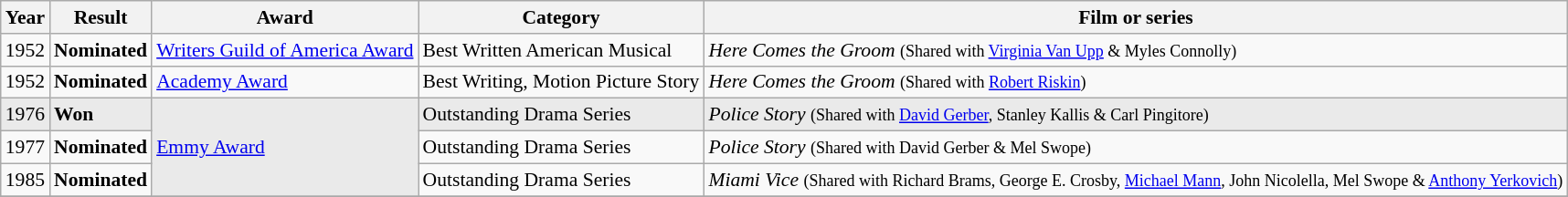<table class="wikitable" style="font-size: 90%;">
<tr>
<th>Year</th>
<th>Result</th>
<th>Award</th>
<th>Category</th>
<th>Film or series</th>
</tr>
<tr>
<td>1952</td>
<td><strong>Nominated</strong></td>
<td><a href='#'>Writers Guild of America Award</a></td>
<td>Best Written American Musical</td>
<td><em>Here Comes the Groom</em> <small>(Shared with <a href='#'>Virginia Van Upp</a> & Myles Connolly)</small></td>
</tr>
<tr>
<td>1952</td>
<td><strong>Nominated</strong></td>
<td><a href='#'>Academy Award</a></td>
<td>Best Writing, Motion Picture Story</td>
<td><em>Here Comes the Groom</em> <small>(Shared with <a href='#'>Robert Riskin</a>)</small></td>
</tr>
<tr style="background-color: #EAEAEA;">
<td>1976</td>
<td><strong>Won</strong></td>
<td rowspan=3><a href='#'>Emmy Award</a></td>
<td>Outstanding Drama Series</td>
<td><em>Police Story</em> <small>(Shared with <a href='#'>David Gerber</a>, Stanley Kallis & Carl Pingitore)</small></td>
</tr>
<tr>
<td>1977</td>
<td><strong>Nominated</strong></td>
<td>Outstanding Drama Series</td>
<td><em>Police Story</em> <small>(Shared with David Gerber & Mel Swope)</small></td>
</tr>
<tr>
<td>1985</td>
<td><strong>Nominated</strong></td>
<td>Outstanding Drama Series</td>
<td><em>Miami Vice</em> <small>(Shared with Richard Brams, George E. Crosby, <a href='#'>Michael Mann</a>, John Nicolella, Mel Swope & <a href='#'>Anthony Yerkovich</a>)</small></td>
</tr>
<tr>
</tr>
</table>
